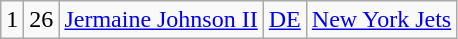<table class="wikitable" style="text-align:center">
<tr>
<td>1</td>
<td>26</td>
<td><a href='#'>Jermaine Johnson II</a></td>
<td><a href='#'>DE</a></td>
<td><a href='#'>New York Jets</a></td>
</tr>
</table>
